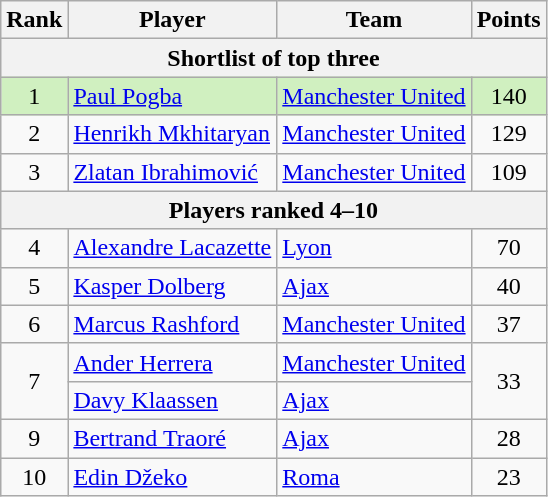<table class="wikitable" style="text-align:center">
<tr>
<th>Rank</th>
<th>Player</th>
<th>Team</th>
<th>Points</th>
</tr>
<tr>
<th colspan=4>Shortlist of top three</th>
</tr>
<tr bgcolor="#D0F0C0">
<td>1</td>
<td align=left> <a href='#'>Paul Pogba</a></td>
<td align=left> <a href='#'>Manchester United</a></td>
<td>140</td>
</tr>
<tr>
<td>2</td>
<td align=left> <a href='#'>Henrikh Mkhitaryan</a></td>
<td align=left> <a href='#'>Manchester United</a></td>
<td>129</td>
</tr>
<tr>
<td>3</td>
<td align=left> <a href='#'>Zlatan Ibrahimović</a></td>
<td align=left> <a href='#'>Manchester United</a></td>
<td>109</td>
</tr>
<tr>
<th colspan=4>Players ranked 4–10</th>
</tr>
<tr>
<td>4</td>
<td align=left> <a href='#'>Alexandre Lacazette</a></td>
<td align=left> <a href='#'>Lyon</a></td>
<td>70</td>
</tr>
<tr>
<td>5</td>
<td align=left> <a href='#'>Kasper Dolberg</a></td>
<td align=left> <a href='#'>Ajax</a></td>
<td>40</td>
</tr>
<tr>
<td>6</td>
<td align=left> <a href='#'>Marcus Rashford</a></td>
<td align=left> <a href='#'>Manchester United</a></td>
<td>37</td>
</tr>
<tr>
<td rowspan=2>7</td>
<td align=left> <a href='#'>Ander Herrera</a></td>
<td align=left> <a href='#'>Manchester United</a></td>
<td rowspan=2>33</td>
</tr>
<tr>
<td align=left> <a href='#'>Davy Klaassen</a></td>
<td align=left> <a href='#'>Ajax</a></td>
</tr>
<tr>
<td>9</td>
<td align=left> <a href='#'>Bertrand Traoré</a></td>
<td align=left> <a href='#'>Ajax</a></td>
<td>28</td>
</tr>
<tr>
<td>10</td>
<td align=left> <a href='#'>Edin Džeko</a></td>
<td align=left> <a href='#'>Roma</a></td>
<td>23</td>
</tr>
</table>
